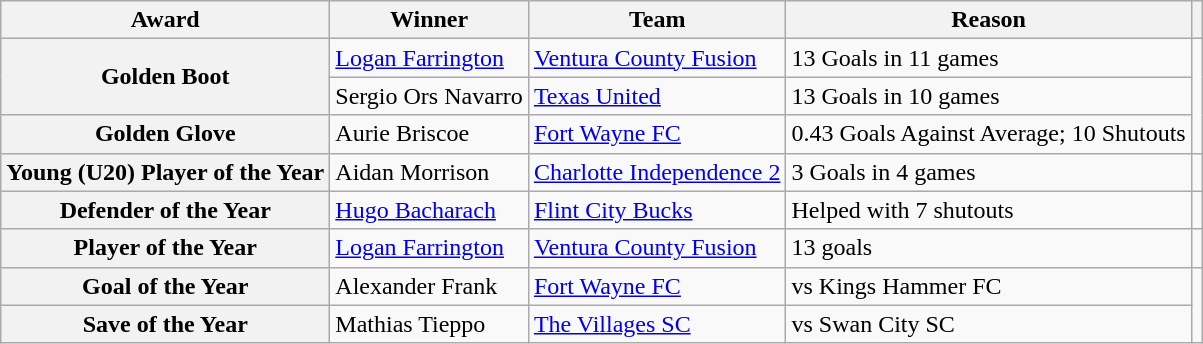<table class="wikitable">
<tr>
<th>Award</th>
<th>Winner</th>
<th>Team</th>
<th>Reason</th>
<th></th>
</tr>
<tr>
<th rowspan=2>Golden Boot</th>
<td> <a href='#'>Logan Farrington</a></td>
<td><a href='#'>Ventura County Fusion</a></td>
<td>13 Goals in 11 games</td>
<td rowspan=3 align=center></td>
</tr>
<tr>
<td> Sergio Ors Navarro</td>
<td><a href='#'>Texas United</a></td>
<td>13 Goals in 10 games</td>
</tr>
<tr>
<th>Golden Glove</th>
<td> Aurie Briscoe</td>
<td><a href='#'>Fort Wayne FC</a></td>
<td>0.43 Goals Against Average; 10 Shutouts</td>
</tr>
<tr>
<th>Young (U20) Player of the Year</th>
<td> Aidan Morrison</td>
<td><a href='#'>Charlotte Independence 2</a></td>
<td>3 Goals in 4 games</td>
<td align=center></td>
</tr>
<tr>
<th>Defender of the Year</th>
<td> <a href='#'>Hugo Bacharach</a></td>
<td><a href='#'>Flint City Bucks</a></td>
<td>Helped with 7 shutouts</td>
<td align=center></td>
</tr>
<tr>
<th>Player of the Year</th>
<td> <a href='#'>Logan Farrington</a></td>
<td><a href='#'>Ventura County Fusion</a></td>
<td>13 goals</td>
<td align=center></td>
</tr>
<tr>
<th>Goal of the Year</th>
<td> Alexander Frank</td>
<td><a href='#'>Fort Wayne FC</a></td>
<td>vs Kings Hammer FC</td>
<td rowspan=3 align=center></td>
</tr>
<tr>
<th>Save of the Year</th>
<td> Mathias Tieppo</td>
<td><a href='#'>The Villages SC</a></td>
<td>vs Swan City SC</td>
</tr>
</table>
